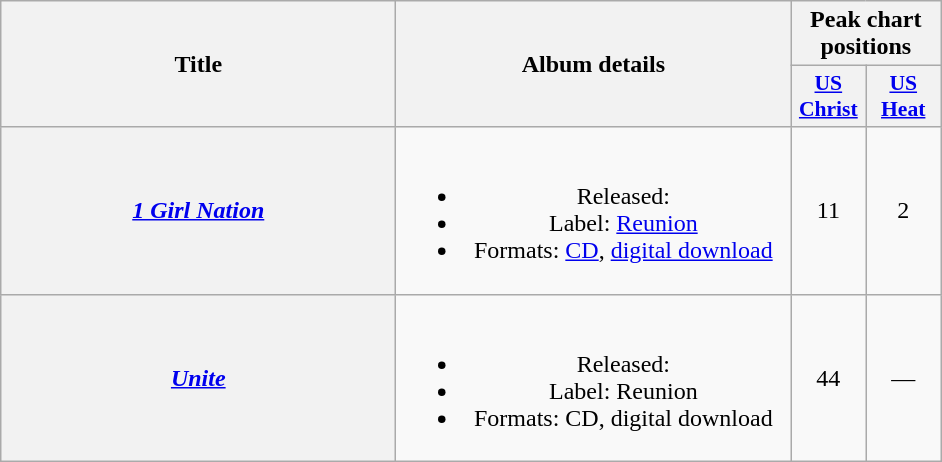<table class="wikitable plainrowheaders" style="text-align:center;">
<tr>
<th scope="col" rowspan="2" style="width:16em;">Title</th>
<th scope="col" rowspan="2" style="width:16em;">Album details</th>
<th scope="col" colspan="2">Peak chart positions</th>
</tr>
<tr>
<th style="width:3em; font-size:90%"><a href='#'>US<br>Christ</a></th>
<th style="width:3em; font-size:90%"><a href='#'>US<br>Heat</a></th>
</tr>
<tr>
<th scope="row"><em><a href='#'>1 Girl Nation</a></em></th>
<td><br><ul><li>Released: </li><li>Label: <a href='#'>Reunion</a></li><li>Formats: <a href='#'>CD</a>, <a href='#'>digital download</a></li></ul></td>
<td>11</td>
<td>2</td>
</tr>
<tr>
<th scope="row"><em><a href='#'>Unite</a></em></th>
<td><br><ul><li>Released: </li><li>Label: Reunion</li><li>Formats: CD, digital download</li></ul></td>
<td>44</td>
<td>—</td>
</tr>
</table>
